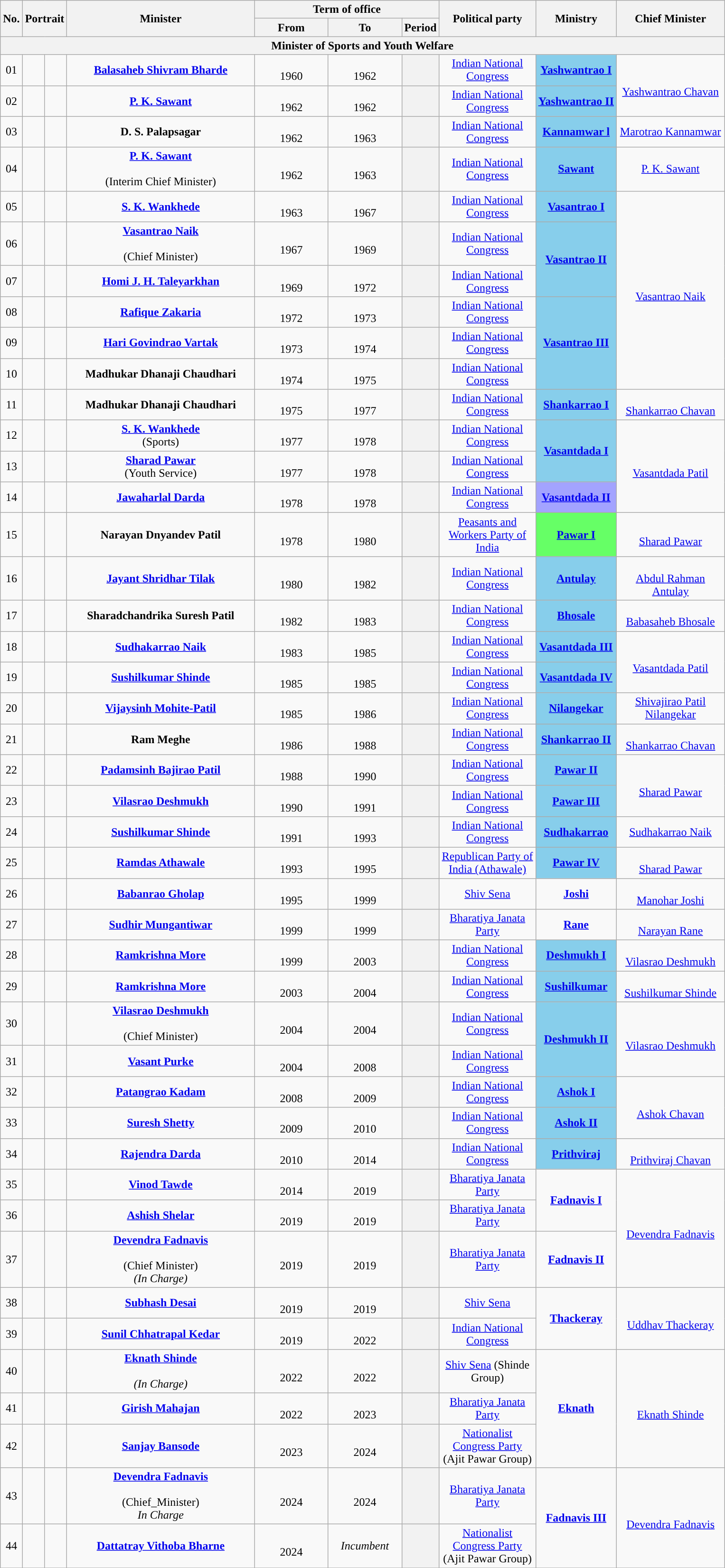<table class="wikitable" style="text-align:center">
<tr>
<th rowspan="2">No.</th>
<th rowspan="2" colspan="2">Portrait</th>
<th rowspan="2" style="width:16em">Minister<br></th>
<th colspan="3">Term of office</th>
<th rowspan="2" style="width:8em">Political party</th>
<th rowspan="2">Ministry</th>
<th rowspan="2" style="width:9em">Chief Minister</th>
</tr>
<tr>
<th style="width:6em">From</th>
<th style="width:6em">To</th>
<th>Period</th>
</tr>
<tr>
<th colspan="10">Minister of Sports and Youth Welfare</th>
</tr>
<tr>
<td>01</td>
<td style="color:inherit;background:"></td>
<td></td>
<td><strong><a href='#'>Balasaheb Shivram Bharde</a></strong>   <br> </td>
<td><br>1960</td>
<td><br>1962</td>
<th></th>
<td><a href='#'>Indian National Congress</a></td>
<td bgcolor="#87CEEB"><a href='#'><strong>Yashwantrao I</strong></a></td>
<td rowspan="2"> <br><a href='#'>Yashwantrao Chavan</a></td>
</tr>
<tr>
<td>02</td>
<td style="color:inherit;background:"></td>
<td></td>
<td><strong><a href='#'>P. K. Sawant</a></strong> <br> </td>
<td><br>1962</td>
<td><br>1962</td>
<th></th>
<td><a href='#'>Indian National Congress</a></td>
<td bgcolor="#87CEEB"><a href='#'><strong>Yashwantrao II</strong></a></td>
</tr>
<tr>
<td>03</td>
<td style="color:inherit;background:"></td>
<td></td>
<td><strong>D. S. Palapsagar</strong> <br> </td>
<td><br>1962</td>
<td><br>1963</td>
<th></th>
<td><a href='#'>Indian National Congress</a></td>
<td bgcolor="#87CEEB"><a href='#'><strong>Kannamwar l</strong></a></td>
<td><a href='#'>Marotrao Kannamwar</a></td>
</tr>
<tr>
<td>04</td>
<td style="color:inherit;background:"></td>
<td></td>
<td><strong><a href='#'>P. K. Sawant</a></strong> <br>  <br>(Interim Chief Minister)</td>
<td><br>1962</td>
<td><br>1963</td>
<th></th>
<td><a href='#'>Indian National Congress</a></td>
<td bgcolor="#87CEEB"><a href='#'><strong>Sawant</strong></a></td>
<td><a href='#'>P. K. Sawant</a></td>
</tr>
<tr>
<td>05</td>
<td style="color:inherit;background:"></td>
<td></td>
<td><strong><a href='#'>S. K. Wankhede</a></strong> <br> </td>
<td><br>1963</td>
<td><br>1967</td>
<th></th>
<td><a href='#'>Indian National Congress</a></td>
<td bgcolor="#87CEEB"><a href='#'><strong>Vasantrao I</strong></a></td>
<td rowspan="6"><br><a href='#'>Vasantrao Naik</a></td>
</tr>
<tr>
<td>06</td>
<td style="color:inherit;background:"></td>
<td></td>
<td><strong><a href='#'>Vasantrao Naik</a></strong><br>  <br> (Chief Minister)</td>
<td><br>1967</td>
<td><br>1969</td>
<th></th>
<td><a href='#'>Indian National Congress</a></td>
<td rowspan="2" bgcolor="#87CEEB"><a href='#'><strong>Vasantrao II</strong></a></td>
</tr>
<tr>
<td>07</td>
<td style="color:inherit;background:"></td>
<td></td>
<td><strong><a href='#'>Homi J. H. Taleyarkhan</a></strong> <br> </td>
<td><br>1969</td>
<td><br>1972</td>
<th></th>
<td><a href='#'>Indian National Congress</a></td>
</tr>
<tr>
<td>08</td>
<td style="color:inherit;background:"></td>
<td></td>
<td><strong><a href='#'>Rafique Zakaria</a></strong> <br> </td>
<td><br>1972</td>
<td><br>1973</td>
<th></th>
<td><a href='#'>Indian National Congress</a></td>
<td rowspan="3" bgcolor="#87CEEB"><a href='#'><strong>Vasantrao III</strong></a></td>
</tr>
<tr>
<td>09</td>
<td style="color:inherit;background:"></td>
<td></td>
<td><strong><a href='#'>Hari Govindrao Vartak</a></strong> <br> </td>
<td><br>1973</td>
<td><br>1974</td>
<th></th>
<td><a href='#'>Indian National Congress</a></td>
</tr>
<tr>
<td>10</td>
<td style="color:inherit;background:"></td>
<td></td>
<td><strong>Madhukar Dhanaji Chaudhari</strong> <br> </td>
<td><br>1974</td>
<td><br>1975</td>
<th></th>
<td><a href='#'>Indian National Congress</a></td>
</tr>
<tr>
<td>11</td>
<td style="color:inherit;background:"></td>
<td></td>
<td><strong>Madhukar Dhanaji Chaudhari</strong> <br> </td>
<td><br>1975</td>
<td><br>1977</td>
<th></th>
<td><a href='#'>Indian National Congress</a></td>
<td rowspan="1" bgcolor="#87CEEB"><a href='#'><strong>Shankarrao I</strong></a></td>
<td rowspan="1"><br><a href='#'>Shankarrao Chavan</a></td>
</tr>
<tr>
<td>12</td>
<td style="color:inherit;background:"></td>
<td></td>
<td><strong><a href='#'>S. K. Wankhede</a></strong> <br> (Sports)<br> </td>
<td><br>1977</td>
<td><br>1978</td>
<th></th>
<td><a href='#'>Indian National Congress</a></td>
<td rowspan="2" bgcolor="#88CEEB"><a href='#'><strong>Vasantdada I</strong></a></td>
<td rowspan="3"><br><a href='#'>Vasantdada Patil</a></td>
</tr>
<tr>
<td>13</td>
<td style="color:inherit;background:"></td>
<td></td>
<td><strong><a href='#'>Sharad Pawar</a></strong> <br>(Youth Service)<br> </td>
<td><br>1977</td>
<td><br>1978</td>
<th></th>
<td><a href='#'>Indian National Congress</a></td>
</tr>
<tr>
<td>14</td>
<td style="color:inherit;background:"></td>
<td></td>
<td><strong><a href='#'>Jawaharlal Darda</a></strong> <br> </td>
<td><br>1978</td>
<td><br>1978</td>
<th></th>
<td><a href='#'>Indian National Congress</a></td>
<td rowspan="1" bgcolor="#A3A3FF"><a href='#'><strong>Vasantdada II</strong></a></td>
</tr>
<tr>
<td>15</td>
<td style="color:inherit;background:"></td>
<td></td>
<td><strong>Narayan Dnyandev Patil</strong> <br> </td>
<td><br>1978</td>
<td><br>1980</td>
<th></th>
<td><a href='#'>Peasants and Workers Party of India</a></td>
<td rowspan="1" bgcolor="#66FF66"><a href='#'><strong>Pawar I</strong></a></td>
<td rowspan="1"><br><a href='#'>Sharad Pawar</a></td>
</tr>
<tr>
<td>16</td>
<td style="color:inherit;background:"></td>
<td></td>
<td><strong><a href='#'>Jayant Shridhar Tilak</a></strong> <br> </td>
<td><br>1980</td>
<td><br>1982</td>
<th></th>
<td><a href='#'>Indian National Congress</a></td>
<td rowspan="1" bgcolor="#87CEEB"><a href='#'><strong>Antulay</strong></a></td>
<td rowspan="1"> <br><a href='#'>Abdul Rahman Antulay</a></td>
</tr>
<tr>
<td>17</td>
<td style="color:inherit;background:"></td>
<td></td>
<td><strong>Sharadchandrika Suresh Patil</strong>  <br> </td>
<td><br>1982</td>
<td><br>1983</td>
<th></th>
<td><a href='#'>Indian National Congress</a></td>
<td rowspan="1" bgcolor="#87CEEB"><a href='#'><strong>Bhosale</strong></a></td>
<td rowspan="1"> <br><a href='#'>Babasaheb Bhosale</a></td>
</tr>
<tr>
<td>18</td>
<td style="color:inherit;background:"></td>
<td></td>
<td><strong><a href='#'>Sudhakarrao Naik</a></strong>  <br> </td>
<td><br>1983</td>
<td><br>1985</td>
<th></th>
<td><a href='#'>Indian National Congress</a></td>
<td bgcolor="#87CEEB"><a href='#'><strong>Vasantdada III</strong></a></td>
<td rowspan="2"><br><a href='#'>Vasantdada Patil</a></td>
</tr>
<tr>
<td>19</td>
<td style="color:inherit;background:"></td>
<td></td>
<td><strong><a href='#'>Sushilkumar Shinde</a></strong> <br> </td>
<td><br>1985</td>
<td><br>1985</td>
<th></th>
<td><a href='#'>Indian National Congress</a></td>
<td bgcolor="#87CEEB"><a href='#'><strong>Vasantdada IV</strong></a></td>
</tr>
<tr>
<td>20</td>
<td style="color:inherit;background:"></td>
<td></td>
<td><strong><a href='#'>Vijaysinh Mohite-Patil</a></strong> <br> </td>
<td><br>1985</td>
<td><br>1986</td>
<th></th>
<td><a href='#'>Indian National Congress</a></td>
<td bgcolor="#87CEEB"><a href='#'><strong>Nilangekar</strong></a></td>
<td><a href='#'>Shivajirao Patil Nilangekar</a></td>
</tr>
<tr>
<td>21</td>
<td style="color:inherit;background:"></td>
<td></td>
<td><strong>Ram Meghe</strong> <br> </td>
<td><br>1986</td>
<td><br>1988</td>
<th></th>
<td><a href='#'>Indian National Congress</a></td>
<td rowspan="1"bgcolor="#87CEEB"><a href='#'><strong>Shankarrao II</strong></a></td>
<td rowspan="1"> <br><a href='#'>Shankarrao Chavan</a></td>
</tr>
<tr>
<td>22</td>
<td style="color:inherit;background:"></td>
<td></td>
<td><strong><a href='#'>Padamsinh Bajirao Patil</a></strong> <br> </td>
<td><br>1988</td>
<td><br>1990</td>
<th></th>
<td><a href='#'>Indian National Congress</a></td>
<td rowspan="1" bgcolor="#87CEEB"><a href='#'><strong>Pawar II</strong></a></td>
<td rowspan="2"> <br><a href='#'>Sharad Pawar</a></td>
</tr>
<tr>
<td>23</td>
<td style="color:inherit;background:"></td>
<td></td>
<td><strong><a href='#'>Vilasrao Deshmukh</a></strong> <br> </td>
<td><br>1990</td>
<td><br>1991</td>
<th></th>
<td><a href='#'>Indian National Congress</a></td>
<td rowspan="1" bgcolor="#87CEEB"><a href='#'><strong>Pawar III</strong></a></td>
</tr>
<tr>
<td>24</td>
<td style="color:inherit;background:"></td>
<td></td>
<td><strong><a href='#'>Sushilkumar Shinde</a></strong> <br> </td>
<td><br>1991</td>
<td><br>1993</td>
<th></th>
<td><a href='#'>Indian National Congress</a></td>
<td rowspan="1" bgcolor="#87CEEB"><a href='#'><strong>Sudhakarrao</strong></a></td>
<td rowspan="1"><a href='#'>Sudhakarrao Naik</a></td>
</tr>
<tr>
<td>25</td>
<td style="color:inherit;background:"></td>
<td></td>
<td><strong><a href='#'>Ramdas Athawale</a></strong> <br> </td>
<td><br>1993</td>
<td><br>1995</td>
<th></th>
<td><a href='#'>Republican Party of India (Athawale)</a></td>
<td bgcolor="#87CEEB"><a href='#'><strong>Pawar IV</strong></a></td>
<td> <br><a href='#'>Sharad Pawar</a></td>
</tr>
<tr>
<td>26</td>
<td style="color:inherit;background:"></td>
<td></td>
<td><strong><a href='#'>Babanrao Gholap</a></strong> <br> </td>
<td><br>1995</td>
<td><br>1999</td>
<th></th>
<td><a href='#'>Shiv Sena</a></td>
<td rowspan="1"><a href='#'><strong>Joshi</strong></a></td>
<td rowspan="1"> <br><a href='#'>Manohar Joshi</a></td>
</tr>
<tr>
<td>27</td>
<td style="color:inherit;background:"></td>
<td></td>
<td><strong><a href='#'>Sudhir Mungantiwar</a></strong> <br> </td>
<td><br>1999</td>
<td><br>1999</td>
<th></th>
<td><a href='#'>Bharatiya Janata Party</a></td>
<td rowspan="1"><a href='#'><strong>Rane</strong></a></td>
<td rowspan="1"> <br><a href='#'>Narayan Rane</a></td>
</tr>
<tr>
<td>28</td>
<td style="color:inherit;background:"></td>
<td></td>
<td><strong><a href='#'>Ramkrishna More</a></strong> <br> </td>
<td><br>1999</td>
<td><br>2003</td>
<th></th>
<td><a href='#'>Indian National Congress</a></td>
<td rowspan="1" bgcolor="#87CEEB"><a href='#'><strong>Deshmukh I</strong></a></td>
<td rowspan="1"> <br><a href='#'>Vilasrao Deshmukh</a></td>
</tr>
<tr>
<td>29</td>
<td style="color:inherit;background:"></td>
<td></td>
<td><strong><a href='#'>Ramkrishna More</a></strong> <br> </td>
<td><br>2003</td>
<td><br>2004</td>
<th></th>
<td><a href='#'>Indian National Congress</a></td>
<td rowspan="1" bgcolor="#87CEEB"><a href='#'><strong>Sushilkumar</strong></a></td>
<td rowspan="1"> <br><a href='#'>Sushilkumar Shinde</a></td>
</tr>
<tr>
<td>30</td>
<td style="color:inherit;background:"></td>
<td></td>
<td><strong><a href='#'>Vilasrao Deshmukh</a></strong> <br> <br>(Chief Minister)</td>
<td><br>2004</td>
<td><br>2004</td>
<th></th>
<td><a href='#'>Indian National Congress</a></td>
<td rowspan="2" bgcolor="#87CEEB"><a href='#'><strong>Deshmukh II</strong></a></td>
<td rowspan="2"> <br><a href='#'>Vilasrao Deshmukh</a></td>
</tr>
<tr>
<td>31</td>
<td style="color:inherit;background:"></td>
<td></td>
<td><strong><a href='#'>Vasant Purke</a></strong> <br> </td>
<td><br>2004</td>
<td><br>2008</td>
<th></th>
<td><a href='#'>Indian National Congress</a></td>
</tr>
<tr>
<td>32</td>
<td style="color:inherit;background:"></td>
<td></td>
<td><strong><a href='#'>Patangrao Kadam</a></strong>   <br> </td>
<td><br>2008</td>
<td><br>2009</td>
<th></th>
<td><a href='#'>Indian National Congress</a></td>
<td bgcolor="#87CEEB"><a href='#'><strong>Ashok I</strong></a></td>
<td rowspan="2"><br><a href='#'>Ashok Chavan</a></td>
</tr>
<tr>
<td>33</td>
<td style="color:inherit;background:"></td>
<td></td>
<td><strong><a href='#'>Suresh Shetty</a></strong> <br> </td>
<td><br>2009</td>
<td><br>2010</td>
<th></th>
<td><a href='#'>Indian National Congress</a></td>
<td bgcolor="#87CEEB"><a href='#'><strong>Ashok II</strong></a></td>
</tr>
<tr>
<td>34</td>
<td style="color:inherit;background:"></td>
<td></td>
<td><strong><a href='#'>Rajendra Darda</a></strong> <br> </td>
<td><br>2010</td>
<td><br>2014</td>
<th></th>
<td><a href='#'>Indian National Congress</a></td>
<td rowspan="1" bgcolor="#87CEEB"><a href='#'><strong>Prithviraj</strong></a></td>
<td rowspan="1"><br><a href='#'>Prithviraj Chavan</a></td>
</tr>
<tr>
<td>35</td>
<td style="color:inherit;background:"></td>
<td></td>
<td><strong><a href='#'>Vinod Tawde</a></strong>  <br> </td>
<td><br>2014</td>
<td><br>2019</td>
<th></th>
<td rowspan="1"><a href='#'>Bharatiya Janata Party</a></td>
<td rowspan="2"><a href='#'><strong>Fadnavis I</strong></a></td>
<td rowspan="3"> <br><a href='#'>Devendra Fadnavis</a></td>
</tr>
<tr>
<td>36</td>
<td style="color:inherit;background:"></td>
<td></td>
<td><strong><a href='#'>Ashish Shelar</a></strong>  <br> </td>
<td><br>2019</td>
<td><br>2019</td>
<th></th>
<td rowspan="1"><a href='#'>Bharatiya Janata Party</a></td>
</tr>
<tr>
<td>37</td>
<td style="color:inherit;background:"></td>
<td></td>
<td><strong><a href='#'>Devendra Fadnavis</a></strong>  <br> <br>(Chief Minister) <br><em>(In Charge)</em></td>
<td><br>2019</td>
<td><br>2019</td>
<th></th>
<td><a href='#'>Bharatiya Janata Party</a></td>
<td rowspan="1"><a href='#'><strong>Fadnavis II</strong></a></td>
</tr>
<tr>
<td>38</td>
<td style="color:inherit;background:"></td>
<td></td>
<td><strong><a href='#'>Subhash Desai</a></strong> <br> </td>
<td><br>2019</td>
<td><br>2019</td>
<th></th>
<td><a href='#'>Shiv Sena</a></td>
<td rowspan="2"><a href='#'><strong>Thackeray</strong></a></td>
<td rowspan="2"> <br><a href='#'>Uddhav Thackeray</a></td>
</tr>
<tr>
<td>39</td>
<td style="color:inherit;background:"></td>
<td></td>
<td><strong><a href='#'>Sunil Chhatrapal Kedar</a></strong> <br> </td>
<td><br>2019</td>
<td><br>2022</td>
<th></th>
<td><a href='#'>Indian National Congress</a></td>
</tr>
<tr>
<td>40</td>
<td style="color:inherit;background:"></td>
<td></td>
<td><strong><a href='#'>Eknath Shinde</a></strong> <br> <br><em>(In Charge)</em></td>
<td><br>2022</td>
<td><br>2022</td>
<th></th>
<td><a href='#'>Shiv Sena</a> (Shinde Group)</td>
<td rowspan="3"><a href='#'><strong>Eknath</strong></a></td>
<td rowspan="3"> <br><a href='#'>Eknath Shinde</a></td>
</tr>
<tr>
<td>41</td>
<td style="color:inherit;background:"></td>
<td></td>
<td><strong><a href='#'>Girish Mahajan</a></strong> <br> </td>
<td><br>2022</td>
<td><br>2023</td>
<th></th>
<td><a href='#'>Bharatiya Janata Party</a></td>
</tr>
<tr>
<td>42</td>
<td style="color:inherit;background:"></td>
<td></td>
<td><strong><a href='#'>Sanjay Bansode</a></strong> <br> </td>
<td><br>2023</td>
<td><br>2024</td>
<th></th>
<td><a href='#'>Nationalist Congress Party</a> (Ajit Pawar Group)</td>
</tr>
<tr>
<td>43</td>
<td style="color:inherit;background:"></td>
<td></td>
<td><strong><a href='#'>Devendra Fadnavis</a></strong>  <br> <br>(Chief_Minister) <br><em>In Charge</em></td>
<td><br>2024</td>
<td><br>2024</td>
<th></th>
<td><a href='#'>Bharatiya Janata Party</a></td>
<td rowspan="2"><a href='#'><strong>Fadnavis III</strong></a></td>
<td rowspan="2"> <br><a href='#'>Devendra Fadnavis</a></td>
</tr>
<tr>
<td>44</td>
<td style="color:inherit;background:"></td>
<td></td>
<td><strong><a href='#'>Dattatray Vithoba Bharne</a></strong> <br> </td>
<td><br>2024</td>
<td><em>Incumbent</em></td>
<th></th>
<td><a href='#'>Nationalist Congress Party</a> (Ajit Pawar Group)</td>
</tr>
<tr>
</tr>
</table>
